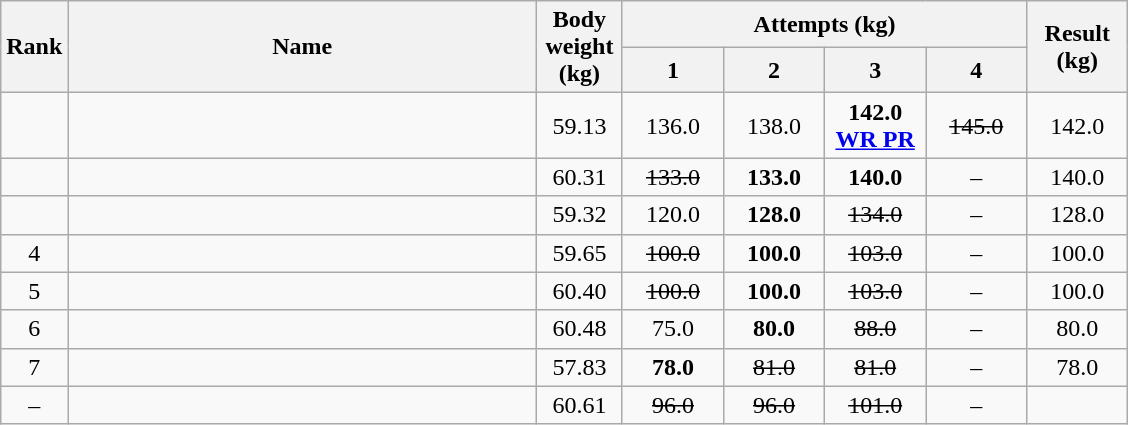<table class="wikitable" style="text-align:center;">
<tr>
<th rowspan=2>Rank</th>
<th rowspan=2 width=305>Name</th>
<th rowspan=2 width=50>Body weight (kg)</th>
<th colspan=4>Attempts (kg)</th>
<th rowspan=2 width=60>Result (kg)</th>
</tr>
<tr>
<th width=60>1</th>
<th width=60>2</th>
<th width=60>3</th>
<th width=60>4</th>
</tr>
<tr>
<td></td>
<td align=left></td>
<td>59.13</td>
<td>136.0</td>
<td>138.0</td>
<td><strong>142.0<br><a href='#'>WR PR</a></strong></td>
<td><s>145.0</s></td>
<td>142.0</td>
</tr>
<tr>
<td></td>
<td align=left></td>
<td>60.31</td>
<td><s>133.0</s></td>
<td><strong>133.0</strong></td>
<td><strong>140.0</strong></td>
<td>–</td>
<td>140.0</td>
</tr>
<tr>
<td></td>
<td align=left></td>
<td>59.32</td>
<td>120.0</td>
<td><strong>128.0</strong></td>
<td><s>134.0</s></td>
<td>–</td>
<td>128.0</td>
</tr>
<tr>
<td>4</td>
<td align=left></td>
<td>59.65</td>
<td><s>100.0</s></td>
<td><strong>100.0</strong></td>
<td><s>103.0</s></td>
<td>–</td>
<td>100.0</td>
</tr>
<tr>
<td>5</td>
<td align=left></td>
<td>60.40</td>
<td><s>100.0</s></td>
<td><strong>100.0</strong></td>
<td><s>103.0</s></td>
<td>–</td>
<td>100.0</td>
</tr>
<tr>
<td>6</td>
<td align=left></td>
<td>60.48</td>
<td>75.0</td>
<td><strong>80.0</strong></td>
<td><s>88.0</s></td>
<td>–</td>
<td>80.0</td>
</tr>
<tr>
<td>7</td>
<td align=left></td>
<td>57.83</td>
<td><strong>78.0</strong></td>
<td><s>81.0</s></td>
<td><s>81.0</s></td>
<td>–</td>
<td>78.0</td>
</tr>
<tr>
<td>–</td>
<td align=left></td>
<td>60.61</td>
<td><s>96.0</s></td>
<td><s>96.0</s></td>
<td><s>101.0</s></td>
<td>–</td>
<td></td>
</tr>
</table>
